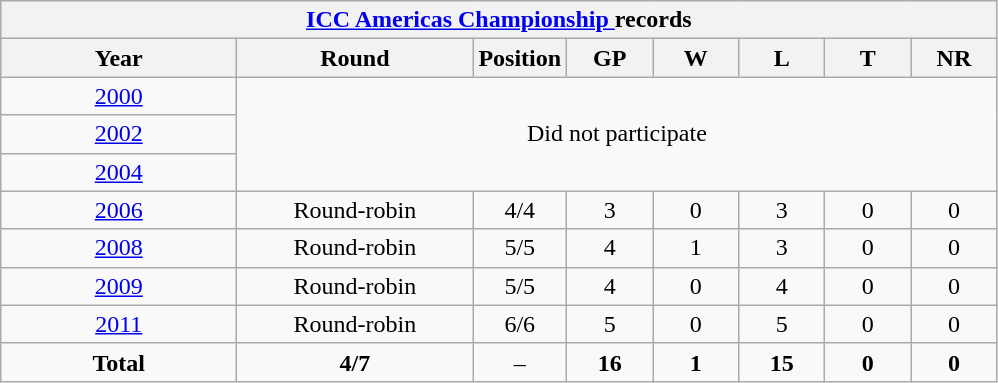<table class="wikitable" style="text-align: center; width=900px;">
<tr>
<th colspan=9><a href='#'>ICC Americas Championship </a> records</th>
</tr>
<tr>
<th width=150>Year</th>
<th width=150>Round</th>
<th width=50>Position</th>
<th width=50>GP</th>
<th width=50>W</th>
<th width=50>L</th>
<th width=50>T</th>
<th width=50>NR</th>
</tr>
<tr>
<td> <a href='#'>2000</a></td>
<td colspan= 8 rowspan=3>Did not participate</td>
</tr>
<tr>
<td> <a href='#'>2002</a></td>
</tr>
<tr>
<td> <a href='#'>2004</a></td>
</tr>
<tr>
<td> <a href='#'>2006</a></td>
<td>Round-robin</td>
<td>4/4</td>
<td>3</td>
<td>0</td>
<td>3</td>
<td>0</td>
<td>0</td>
</tr>
<tr>
<td> <a href='#'>2008</a></td>
<td>Round-robin</td>
<td>5/5</td>
<td>4</td>
<td>1</td>
<td>3</td>
<td>0</td>
<td>0</td>
</tr>
<tr>
<td> <a href='#'>2009</a></td>
<td>Round-robin</td>
<td>5/5</td>
<td>4</td>
<td>0</td>
<td>4</td>
<td>0</td>
<td>0</td>
</tr>
<tr>
<td> <a href='#'>2011</a></td>
<td>Round-robin</td>
<td>6/6</td>
<td>5</td>
<td>0</td>
<td>5</td>
<td>0</td>
<td>0</td>
</tr>
<tr>
<td><strong>Total</strong></td>
<td><strong>4/7</strong></td>
<td>–</td>
<td><strong>16</strong></td>
<td><strong>1</strong></td>
<td><strong>15</strong></td>
<td><strong>0</strong></td>
<td><strong>0</strong></td>
</tr>
</table>
